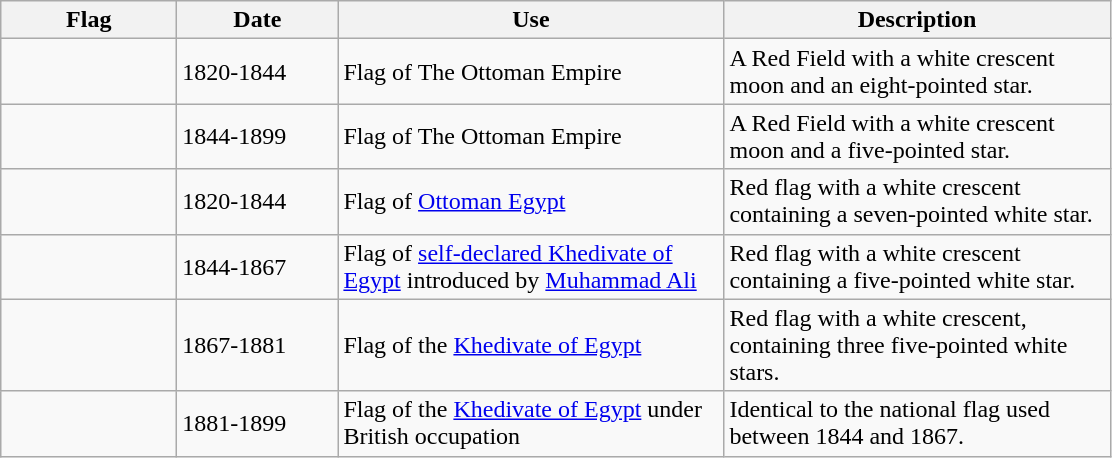<table class="wikitable">
<tr>
<th style="width:110px;">Flag</th>
<th style="width:100px;">Date</th>
<th style="width:250px;">Use</th>
<th style="width:250px;">Description</th>
</tr>
<tr>
<td></td>
<td>1820-1844</td>
<td>Flag of The Ottoman Empire</td>
<td>A Red Field with a white crescent moon and an eight-pointed star.</td>
</tr>
<tr>
<td></td>
<td>1844-1899</td>
<td>Flag of The Ottoman Empire</td>
<td>A Red Field with a white crescent moon and a five-pointed star.</td>
</tr>
<tr>
<td></td>
<td>1820-1844</td>
<td>Flag of <a href='#'>Ottoman Egypt</a></td>
<td>Red flag with a white crescent containing a seven-pointed white star.</td>
</tr>
<tr>
<td></td>
<td>1844-1867</td>
<td>Flag of <a href='#'>self-declared Khedivate of Egypt</a> introduced by <a href='#'>Muhammad Ali</a></td>
<td>Red flag with a white crescent containing a five-pointed white star.</td>
</tr>
<tr>
<td></td>
<td>1867-1881</td>
<td>Flag of the <a href='#'>Khedivate of Egypt</a></td>
<td>Red flag with a white crescent, containing three five-pointed white stars.</td>
</tr>
<tr>
<td></td>
<td>1881-1899</td>
<td>Flag of the <a href='#'>Khedivate of Egypt</a> under British occupation</td>
<td>Identical to the national flag used between 1844 and 1867.</td>
</tr>
</table>
